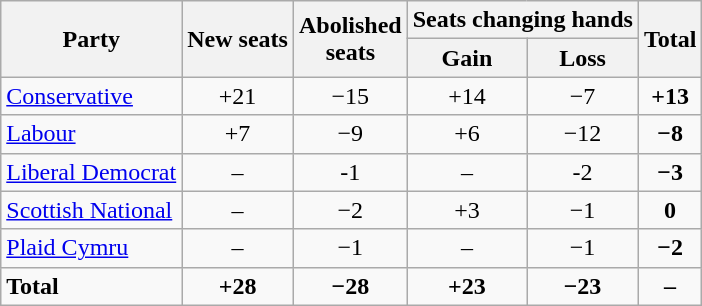<table class="wikitable">
<tr>
<th rowspan="2">Party</th>
<th rowspan="2">New seats</th>
<th rowspan="2">Abolished<br>seats</th>
<th colspan="2">Seats changing hands</th>
<th rowspan="2">Total</th>
</tr>
<tr>
<th>Gain</th>
<th>Loss</th>
</tr>
<tr>
<td><a href='#'>Conservative</a></td>
<td align = "center">+21</td>
<td align = "center">−15</td>
<td align = "center">+14</td>
<td align = "center">−7</td>
<td align = "center"><strong>+13</strong></td>
</tr>
<tr>
<td><a href='#'>Labour</a></td>
<td align = "center">+7</td>
<td align = "center">−9</td>
<td align = "center">+6</td>
<td align = "center">−12</td>
<td align = "center"><strong>−8</strong></td>
</tr>
<tr>
<td><a href='#'>Liberal Democrat</a></td>
<td align = "center">–</td>
<td align = "center">-1</td>
<td align = "center">–</td>
<td align = "center">-2</td>
<td align = "center"><strong>−3</strong></td>
</tr>
<tr>
<td><a href='#'>Scottish National</a></td>
<td align = "center">–</td>
<td align = "center">−2</td>
<td align = "center">+3</td>
<td align = "center">−1</td>
<td align = "center"><strong>0</strong></td>
</tr>
<tr>
<td><a href='#'>Plaid Cymru</a></td>
<td align = "center">–</td>
<td align = "center">−1</td>
<td align = "center">–</td>
<td align = "center">−1</td>
<td align = "center"><strong>−2</strong></td>
</tr>
<tr>
<td><strong>Total</strong></td>
<td align = "center"><strong>+28</strong></td>
<td align = "center"><strong>−28</strong></td>
<td align = "center"><strong>+23</strong></td>
<td align = "center"><strong>−23</strong></td>
<td align = "center"><strong>–</strong></td>
</tr>
</table>
